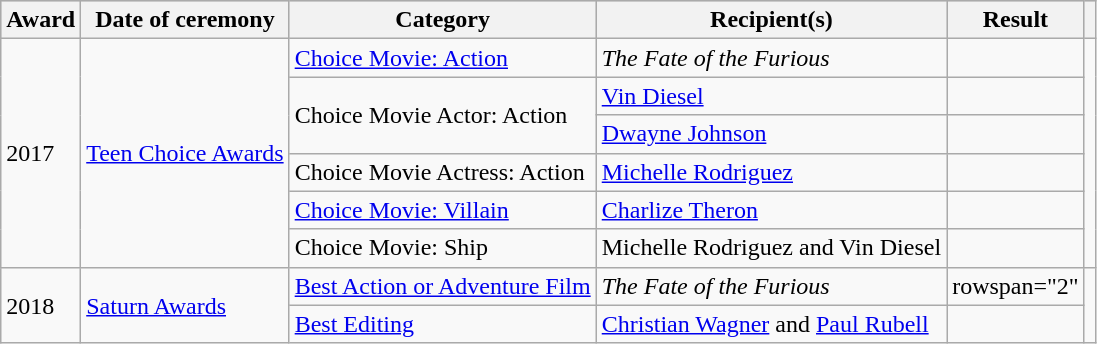<table class="wikitable sortable plainrowheaders">
<tr style="background:#ccc; text-align:center;">
<th scope="col">Award</th>
<th scope="col">Date of ceremony</th>
<th scope="col">Category</th>
<th scope="col">Recipient(s)</th>
<th scope="col">Result</th>
<th scope="col" class="unsortable"></th>
</tr>
<tr>
<td rowspan="6">2017</td>
<td rowspan="6"><a href='#'>Teen Choice Awards</a></td>
<td><a href='#'>Choice Movie: Action</a></td>
<td><em>The Fate of the Furious</em></td>
<td></td>
<td rowspan="6" style="text-align:center;"></td>
</tr>
<tr>
<td rowspan="2">Choice Movie Actor: Action</td>
<td><a href='#'>Vin Diesel</a></td>
<td></td>
</tr>
<tr>
<td><a href='#'>Dwayne Johnson</a></td>
<td></td>
</tr>
<tr>
<td>Choice Movie Actress: Action</td>
<td><a href='#'>Michelle Rodriguez</a></td>
<td></td>
</tr>
<tr>
<td><a href='#'>Choice Movie: Villain</a></td>
<td><a href='#'>Charlize Theron</a></td>
<td></td>
</tr>
<tr>
<td>Choice Movie: Ship</td>
<td>Michelle Rodriguez and Vin Diesel</td>
<td></td>
</tr>
<tr>
<td scope="row" rowspan="2">2018</td>
<td rowspan="2"><a href='#'>Saturn Awards</a></td>
<td><a href='#'>Best Action or Adventure Film</a></td>
<td><em>The Fate of the Furious</em></td>
<td>rowspan="2" </td>
<td rowspan="2" style="text-align:center;"></td>
</tr>
<tr>
<td><a href='#'>Best Editing</a></td>
<td><a href='#'>Christian Wagner</a> and <a href='#'>Paul Rubell</a></td>
</tr>
</table>
